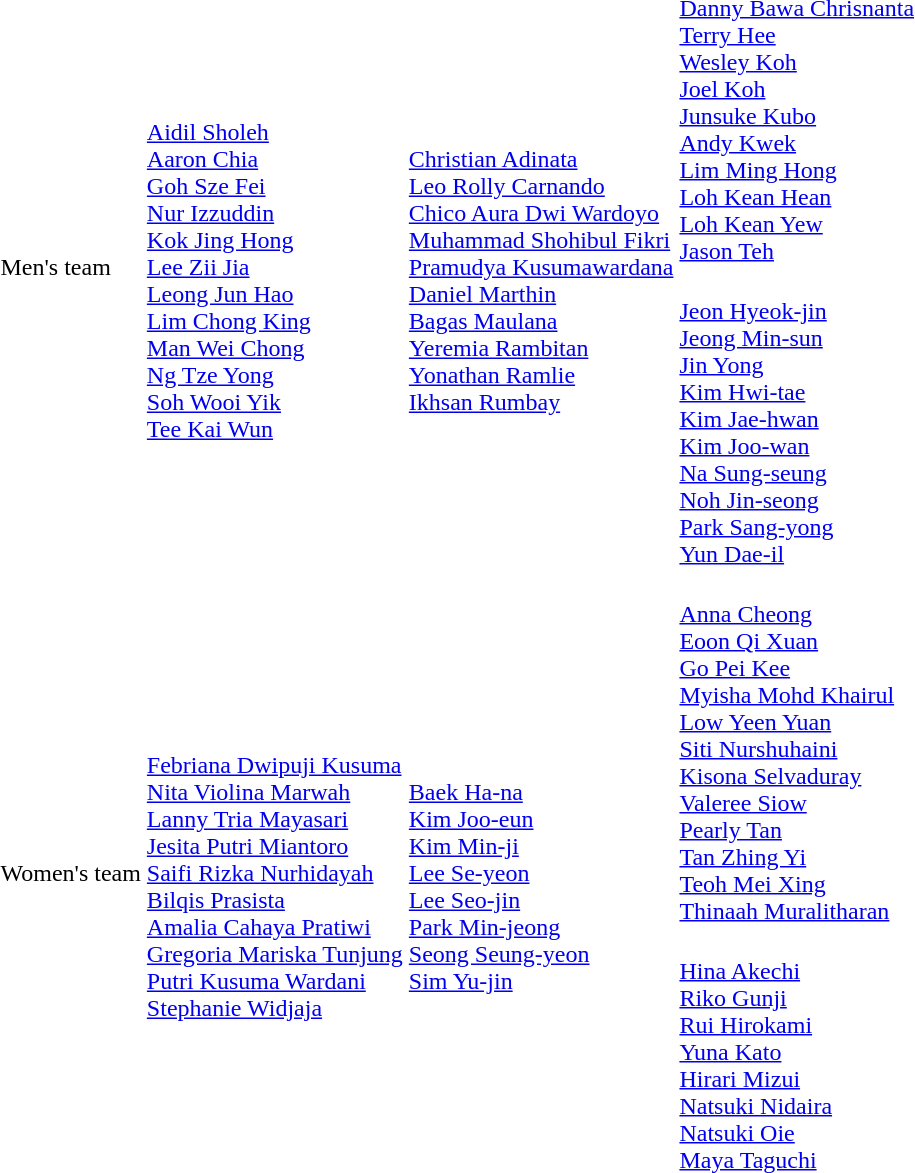<table>
<tr>
<td rowspan="2">Men's team</td>
<td rowspan=2;align="left"><br><a href='#'>Aidil Sholeh</a><br><a href='#'>Aaron Chia</a><br><a href='#'>Goh Sze Fei</a><br><a href='#'>Nur Izzuddin</a><br><a href='#'>Kok Jing Hong</a><br><a href='#'>Lee Zii Jia</a><br><a href='#'>Leong Jun Hao</a><br><a href='#'>Lim Chong King</a><br><a href='#'>Man Wei Chong</a><br><a href='#'>Ng Tze Yong</a><br><a href='#'>Soh Wooi Yik</a><br><a href='#'>Tee Kai Wun</a></td>
<td rowspan=2;align="left"><br><a href='#'>Christian Adinata</a><br><a href='#'>Leo Rolly Carnando</a><br><a href='#'>Chico Aura Dwi Wardoyo</a><br><a href='#'>Muhammad Shohibul Fikri</a><br><a href='#'>Pramudya Kusumawardana</a><br><a href='#'>Daniel Marthin</a><br><a href='#'>Bagas Maulana</a><br><a href='#'>Yeremia Rambitan</a><br><a href='#'>Yonathan Ramlie</a><br><a href='#'>Ikhsan Rumbay</a></td>
<td align="left"><br><a href='#'>Danny Bawa Chrisnanta</a><br><a href='#'>Terry Hee</a><br><a href='#'>Wesley Koh</a><br><a href='#'>Joel Koh</a><br><a href='#'>Junsuke Kubo</a><br><a href='#'>Andy Kwek</a><br><a href='#'>Lim Ming Hong</a><br><a href='#'>Loh Kean Hean</a><br><a href='#'>Loh Kean Yew</a><br><a href='#'>Jason Teh</a></td>
</tr>
<tr>
<td align="left"><br><a href='#'>Jeon Hyeok-jin</a><br><a href='#'>Jeong Min-sun</a><br><a href='#'>Jin Yong</a><br><a href='#'>Kim Hwi-tae</a><br><a href='#'>Kim Jae-hwan</a><br><a href='#'>Kim Joo-wan</a><br><a href='#'>Na Sung-seung</a><br><a href='#'>Noh Jin-seong</a><br><a href='#'>Park Sang-yong</a><br><a href='#'>Yun Dae-il</a></td>
</tr>
<tr>
<td rowspan="2">Women's team</td>
<td rowspan=2;align="left"><br><a href='#'>Febriana Dwipuji Kusuma</a><br><a href='#'>Nita Violina Marwah</a><br><a href='#'>Lanny Tria Mayasari</a><br><a href='#'>Jesita Putri Miantoro</a><br><a href='#'>Saifi Rizka Nurhidayah</a><br><a href='#'>Bilqis Prasista</a><br><a href='#'>Amalia Cahaya Pratiwi</a><br><a href='#'>Gregoria Mariska Tunjung</a><br><a href='#'>Putri Kusuma Wardani</a><br><a href='#'>Stephanie Widjaja</a></td>
<td rowspan=2;align="left"><br><a href='#'>Baek Ha-na</a><br><a href='#'>Kim Joo-eun</a><br><a href='#'>Kim Min-ji</a><br><a href='#'>Lee Se-yeon</a><br><a href='#'>Lee Seo-jin</a><br><a href='#'>Park Min-jeong</a><br><a href='#'>Seong Seung-yeon</a><br><a href='#'>Sim Yu-jin</a></td>
<td align="left"><br><a href='#'>Anna Cheong</a><br><a href='#'>Eoon Qi Xuan</a><br><a href='#'>Go Pei Kee</a><br><a href='#'>Myisha Mohd Khairul</a><br><a href='#'>Low Yeen Yuan</a><br><a href='#'>Siti Nurshuhaini</a><br><a href='#'>Kisona Selvaduray</a><br><a href='#'>Valeree Siow</a><br><a href='#'>Pearly Tan</a><br><a href='#'>Tan Zhing Yi</a><br><a href='#'>Teoh Mei Xing</a><br><a href='#'>Thinaah Muralitharan</a></td>
</tr>
<tr>
<td align="left"><br><a href='#'>Hina Akechi</a><br><a href='#'>Riko Gunji</a><br><a href='#'>Rui Hirokami</a><br><a href='#'>Yuna Kato</a><br><a href='#'>Hirari Mizui</a><br><a href='#'>Natsuki Nidaira</a><br><a href='#'>Natsuki Oie</a><br><a href='#'>Maya Taguchi</a></td>
</tr>
</table>
